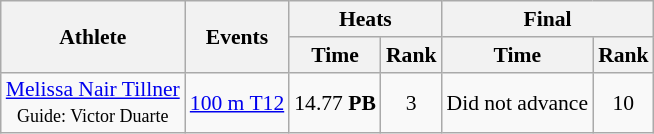<table class=wikitable style="font-size:90%">
<tr>
<th rowspan=2>Athlete</th>
<th rowspan=2>Events</th>
<th colspan="2">Heats</th>
<th colspan="2">Final</th>
</tr>
<tr>
<th scope="col">Time</th>
<th scope="col">Rank</th>
<th scope="col">Time</th>
<th scope="col">Rank</th>
</tr>
<tr align="center">
<td><a href='#'>Melissa Nair Tillner</a><br><small>Guide: Victor Duarte</small></td>
<td align="left"><a href='#'>100 m T12</a></td>
<td>14.77 <strong>PB</strong></td>
<td>3</td>
<td>Did not advance</td>
<td>10</td>
</tr>
</table>
